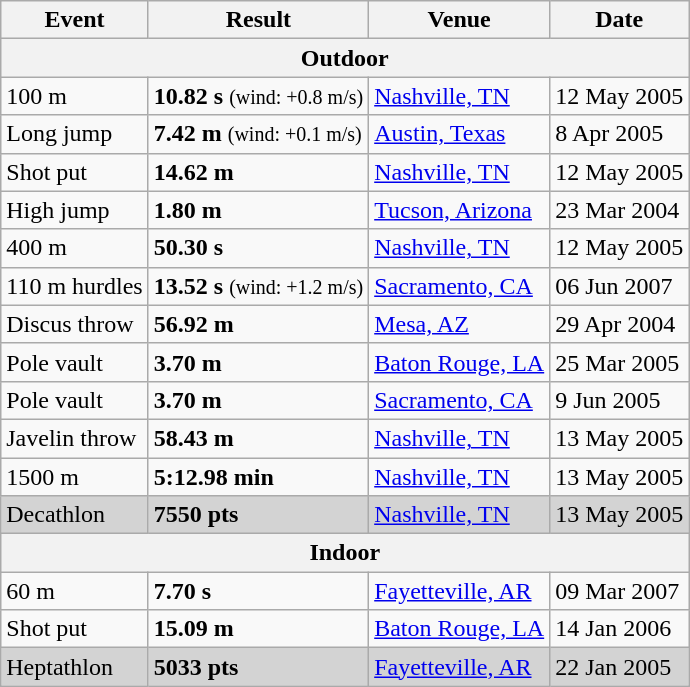<table class="wikitable">
<tr>
<th>Event</th>
<th>Result</th>
<th>Venue</th>
<th>Date</th>
</tr>
<tr>
<th colspan="4">Outdoor</th>
</tr>
<tr>
<td>100 m</td>
<td><strong>10.82 s</strong> <small>(wind: +0.8 m/s)</small></td>
<td> <a href='#'>Nashville, TN</a></td>
<td>12 May 2005</td>
</tr>
<tr>
<td>Long jump</td>
<td><strong>7.42 m</strong> <small>(wind: +0.1 m/s)</small></td>
<td> <a href='#'>Austin, Texas</a></td>
<td>8 Apr 2005</td>
</tr>
<tr>
<td>Shot put</td>
<td><strong>14.62 m</strong></td>
<td> <a href='#'>Nashville, TN</a></td>
<td>12 May 2005</td>
</tr>
<tr>
<td>High jump</td>
<td><strong>1.80 m</strong></td>
<td> <a href='#'>Tucson, Arizona</a></td>
<td>23 Mar 2004</td>
</tr>
<tr>
<td>400 m</td>
<td><strong>	50.30 s</strong></td>
<td> <a href='#'>Nashville, TN</a></td>
<td>12 May 2005</td>
</tr>
<tr>
<td>110 m hurdles</td>
<td><strong>13.52 s</strong> <small>(wind: +1.2 m/s)</small></td>
<td> <a href='#'>Sacramento, CA</a></td>
<td>06 Jun 2007</td>
</tr>
<tr>
<td>Discus throw</td>
<td><strong>56.92 m</strong></td>
<td> <a href='#'>Mesa, AZ</a></td>
<td>29 Apr 2004</td>
</tr>
<tr>
<td>Pole vault</td>
<td><strong>3.70 m</strong></td>
<td> <a href='#'>Baton Rouge, LA</a></td>
<td>25 Mar 2005</td>
</tr>
<tr>
<td>Pole vault</td>
<td><strong>3.70 m</strong></td>
<td> <a href='#'>Sacramento, CA</a></td>
<td>9 Jun 2005</td>
</tr>
<tr>
<td>Javelin throw</td>
<td><strong>58.43 m</strong></td>
<td> <a href='#'>Nashville, TN</a></td>
<td>13 May 2005</td>
</tr>
<tr>
<td>1500 m</td>
<td><strong>	5:12.98 min</strong></td>
<td> <a href='#'>Nashville, TN</a></td>
<td>13 May 2005</td>
</tr>
<tr bgcolor=lightgray>
<td>Decathlon</td>
<td><strong>7550 pts</strong></td>
<td> <a href='#'>Nashville, TN</a></td>
<td>13 May 2005</td>
</tr>
<tr>
<th colspan="4">Indoor</th>
</tr>
<tr>
<td>60 m</td>
<td><strong>7.70 s</strong></td>
<td> <a href='#'>Fayetteville, AR</a></td>
<td>09 Mar 2007</td>
</tr>
<tr>
<td>Shot put</td>
<td><strong>15.09 m</strong></td>
<td> <a href='#'>Baton Rouge, LA</a></td>
<td>14 Jan 2006</td>
</tr>
<tr bgcolor=lightgray>
<td>Heptathlon</td>
<td><strong>5033 pts</strong></td>
<td> <a href='#'>Fayetteville, AR</a></td>
<td>22 Jan 2005</td>
</tr>
</table>
